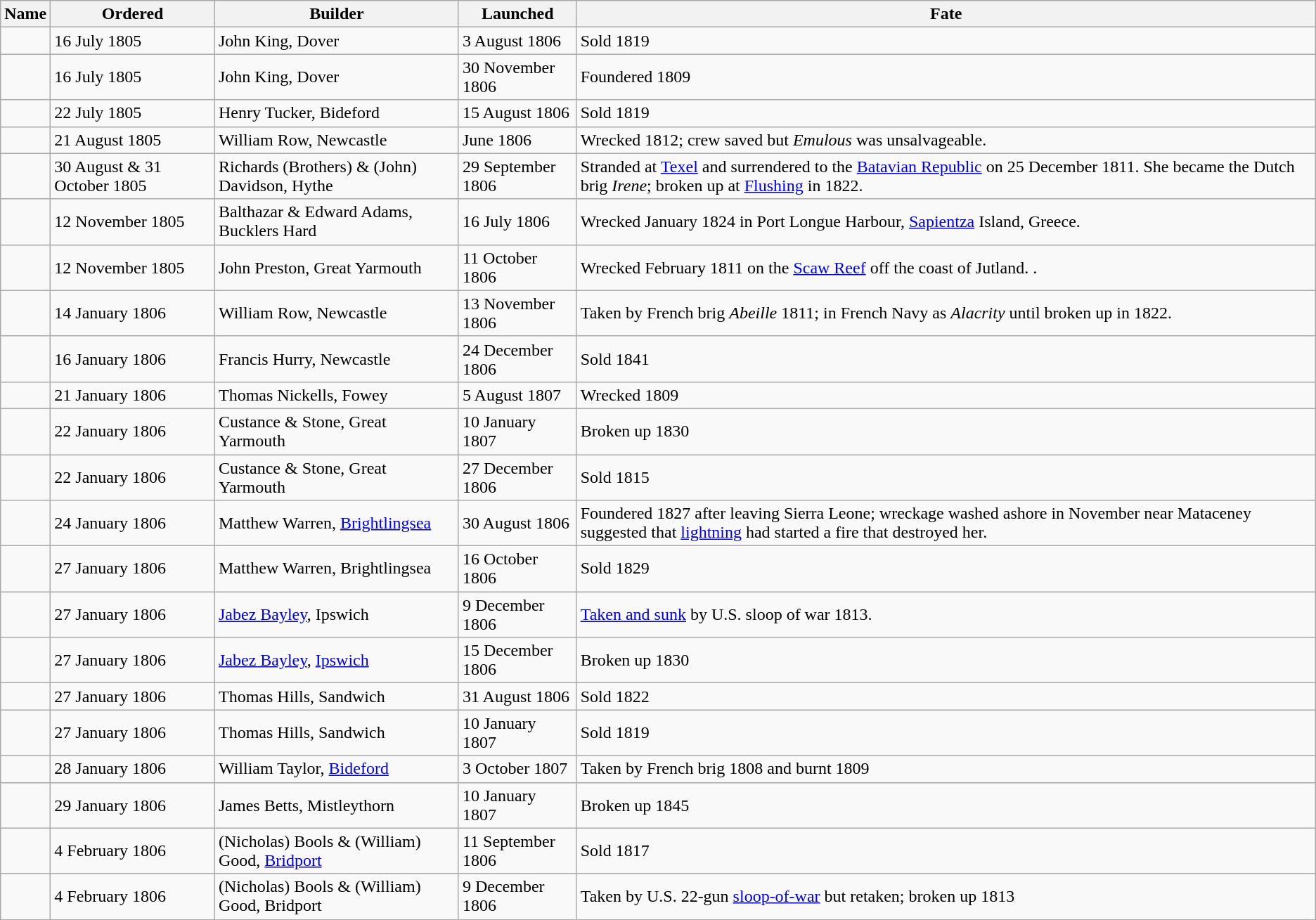<table class="sortable wikitable">
<tr>
<th>Name</th>
<th>Ordered</th>
<th>Builder</th>
<th>Launched</th>
<th>Fate</th>
</tr>
<tr>
<td></td>
<td>16 July 1805</td>
<td>John King, Dover</td>
<td>3 August 1806</td>
<td>Sold 1819</td>
</tr>
<tr>
<td></td>
<td>16 July 1805</td>
<td>John King, Dover</td>
<td>30 November 1806</td>
<td>Foundered 1809</td>
</tr>
<tr>
<td></td>
<td>22 July 1805</td>
<td>Henry Tucker, Bideford</td>
<td>15 August 1806</td>
<td>Sold 1819</td>
</tr>
<tr>
<td></td>
<td>21 August 1805</td>
<td>William Row, Newcastle</td>
<td>June 1806</td>
<td>Wrecked 1812; crew saved but <em>Emulous</em> was unsalvageable.</td>
</tr>
<tr>
<td></td>
<td>30 August & 31 October 1805</td>
<td>Richards (Brothers) & (John) Davidson, Hythe</td>
<td>29 September 1806</td>
<td>Stranded at <a href='#'>Texel</a> and surrendered to the <a href='#'>Batavian Republic</a> on 25 December 1811. She became the Dutch brig <em>Irene</em>; broken up at <a href='#'>Flushing</a> in 1822.</td>
</tr>
<tr>
<td></td>
<td>12 November 1805</td>
<td>Balthazar & Edward Adams, Bucklers Hard</td>
<td>16 July 1806</td>
<td>Wrecked January 1824 in Port Longue Harbour, <a href='#'>Sapientza</a> Island, Greece.</td>
</tr>
<tr>
<td></td>
<td>12 November 1805</td>
<td>John Preston, Great Yarmouth</td>
<td>11 October 1806</td>
<td>Wrecked February 1811 on the <a href='#'>Scaw Reef</a> off the coast of Jutland. .</td>
</tr>
<tr>
<td></td>
<td>14 January 1806</td>
<td>William Row, Newcastle</td>
<td>13 November 1806</td>
<td>Taken by French brig <em>Abeille</em> 1811; in French Navy as <em>Alacrity</em> until broken up in 1822.</td>
</tr>
<tr>
<td></td>
<td>16 January 1806</td>
<td>Francis Hurry, Newcastle</td>
<td>24 December 1806</td>
<td>Sold 1841</td>
</tr>
<tr>
<td></td>
<td>21 January 1806</td>
<td>Thomas Nickells, Fowey</td>
<td>5 August 1807</td>
<td>Wrecked 1809</td>
</tr>
<tr>
<td></td>
<td>22 January 1806</td>
<td>Custance & Stone, Great Yarmouth</td>
<td>10 January 1807</td>
<td>Broken up 1830</td>
</tr>
<tr>
<td></td>
<td>22 January 1806</td>
<td>Custance & Stone, Great Yarmouth</td>
<td>27 December 1806</td>
<td>Sold 1815</td>
</tr>
<tr>
<td></td>
<td>24 January 1806</td>
<td>Matthew Warren, <a href='#'>Brightlingsea</a></td>
<td>30 August 1806</td>
<td>Foundered 1827 after leaving Sierra Leone; wreckage washed ashore in November near Mataceney suggested that <a href='#'>lightning</a> had started a fire that destroyed her.</td>
</tr>
<tr>
<td></td>
<td>27 January 1806</td>
<td>Matthew Warren, Brightlingsea</td>
<td>16 October 1806</td>
<td>Sold 1829</td>
</tr>
<tr>
<td></td>
<td>27 January 1806</td>
<td><a href='#'>Jabez Bayley</a>, Ipswich</td>
<td>9 December 1806</td>
<td><a href='#'>Taken and sunk</a> by U.S. sloop of war  1813.</td>
</tr>
<tr>
<td></td>
<td>27 January 1806</td>
<td><a href='#'>Jabez Bayley</a>, <a href='#'>Ipswich</a></td>
<td>15 December 1806</td>
<td>Broken up 1830</td>
</tr>
<tr>
<td></td>
<td>27 January 1806</td>
<td>Thomas Hills, Sandwich</td>
<td>31 August 1806</td>
<td>Sold 1822</td>
</tr>
<tr>
<td></td>
<td>27 January 1806</td>
<td>Thomas Hills, Sandwich</td>
<td>10 January 1807</td>
<td>Sold 1819</td>
</tr>
<tr>
<td></td>
<td>28 January 1806</td>
<td>William Taylor, <a href='#'>Bideford</a></td>
<td>3 October 1807</td>
<td>Taken by French brig  1808 and burnt 1809</td>
</tr>
<tr>
<td></td>
<td>29 January 1806</td>
<td>James Betts, Mistleythorn</td>
<td>10 January 1807</td>
<td>Broken up 1845</td>
</tr>
<tr>
<td></td>
<td>4 February 1806</td>
<td>(Nicholas) Bools & (William) Good, <a href='#'>Bridport</a></td>
<td>11 September 1806</td>
<td>Sold 1817</td>
</tr>
<tr>
<td></td>
<td>4 February 1806</td>
<td>(Nicholas) Bools & (William) Good, Bridport</td>
<td>9 December 1806</td>
<td>Taken by U.S. 22-gun <a href='#'>sloop-of-war</a>  but retaken; broken up 1813</td>
</tr>
</table>
